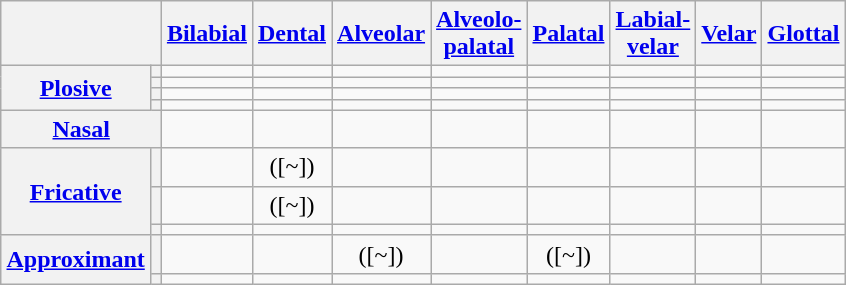<table class="wikitable" style="margin: 1em auto; text-align: center;">
<tr>
<th colspan=2></th>
<th><a href='#'>Bilabial</a></th>
<th><a href='#'>Dental</a></th>
<th><a href='#'>Alveolar</a></th>
<th><a href='#'>Alveolo-<br>palatal</a></th>
<th><a href='#'>Palatal</a></th>
<th><a href='#'>Labial-<br>velar</a></th>
<th><a href='#'>Velar</a></th>
<th><a href='#'>Glottal</a></th>
</tr>
<tr>
<th rowspan=4><a href='#'>Plosive</a></th>
<th></th>
<td></td>
<td></td>
<td></td>
<td></td>
<td></td>
<td></td>
<td></td>
<td></td>
</tr>
<tr>
<th></th>
<td></td>
<td></td>
<td></td>
<td></td>
<td></td>
<td></td>
<td></td>
<td></td>
</tr>
<tr>
<th></th>
<td></td>
<td></td>
<td></td>
<td></td>
<td></td>
<td></td>
<td></td>
<td></td>
</tr>
<tr>
<th></th>
<td></td>
<td></td>
<td></td>
<td></td>
<td></td>
<td></td>
<td></td>
<td></td>
</tr>
<tr>
<th colspan="2"><a href='#'>Nasal</a></th>
<td></td>
<td></td>
<td></td>
<td></td>
<td></td>
<td></td>
<td></td>
<td></td>
</tr>
<tr>
<th rowspan=3><a href='#'>Fricative</a></th>
<th></th>
<td></td>
<td> ([~])</td>
<td></td>
<td></td>
<td></td>
<td></td>
<td></td>
<td></td>
</tr>
<tr>
<th></th>
<td></td>
<td> ([~])</td>
<td></td>
<td></td>
<td></td>
<td></td>
<td></td>
<td></td>
</tr>
<tr>
<th></th>
<td></td>
<td></td>
<td></td>
<td></td>
<td></td>
<td></td>
<td></td>
<td></td>
</tr>
<tr>
<th rowspan=2><a href='#'>Approximant</a></th>
<th></th>
<td></td>
<td></td>
<td> ([~])</td>
<td></td>
<td> ([~])</td>
<td></td>
<td></td>
<td></td>
</tr>
<tr>
<th></th>
<td></td>
<td></td>
<td></td>
<td></td>
<td></td>
<td></td>
<td></td>
<td></td>
</tr>
</table>
